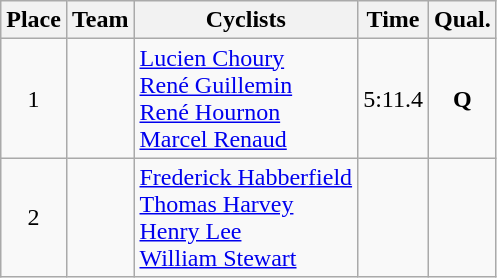<table class=wikitable style="text-align:center">
<tr>
<th>Place</th>
<th>Team</th>
<th>Cyclists</th>
<th>Time</th>
<th>Qual.</th>
</tr>
<tr>
<td>1</td>
<td align=left></td>
<td align=left><a href='#'>Lucien Choury</a> <br> <a href='#'>René Guillemin</a> <br> <a href='#'>René Hournon</a> <br> <a href='#'>Marcel Renaud</a></td>
<td>5:11.4</td>
<td><strong>Q</strong></td>
</tr>
<tr>
<td>2</td>
<td align=left></td>
<td align=left><a href='#'>Frederick Habberfield</a> <br> <a href='#'>Thomas Harvey</a> <br> <a href='#'>Henry Lee</a> <br> <a href='#'>William Stewart</a></td>
<td></td>
<td></td>
</tr>
</table>
